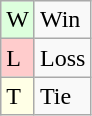<table class="wikitable">
<tr>
<td style="background:#dfd;">W</td>
<td>Win</td>
</tr>
<tr>
<td style="background:#fcc;">L</td>
<td>Loss</td>
</tr>
<tr>
<td style="background:#ffffe6;">T</td>
<td>Tie</td>
</tr>
</table>
